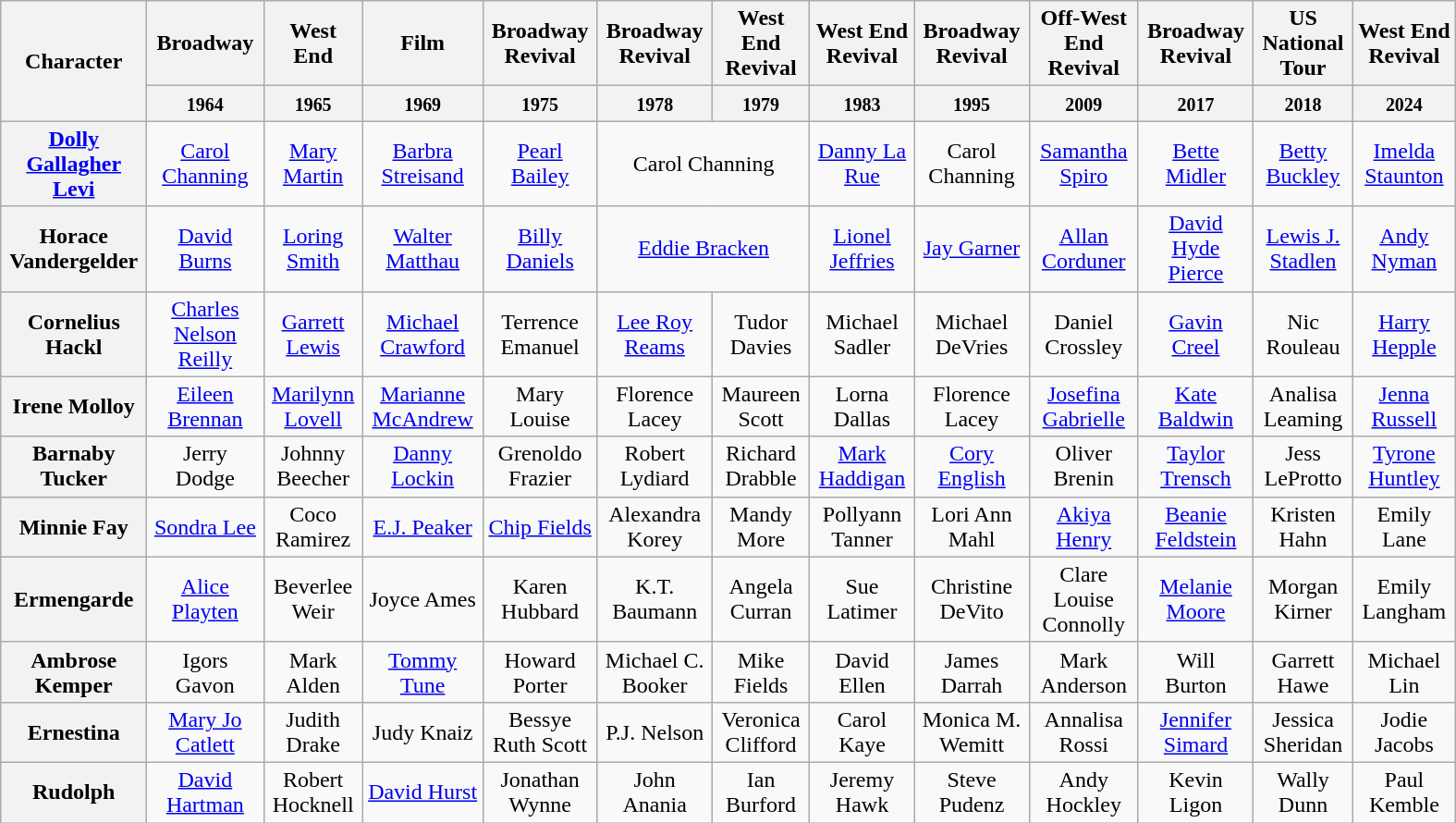<table class="wikitable" style="width:1050px;">
<tr>
<th rowspan="2">Character</th>
<th>Broadway</th>
<th>West End</th>
<th>Film</th>
<th>Broadway Revival</th>
<th>Broadway Revival</th>
<th>West End Revival</th>
<th>West End Revival</th>
<th>Broadway Revival</th>
<th>Off-West End Revival</th>
<th>Broadway Revival</th>
<th>US National Tour</th>
<th>West End Revival</th>
</tr>
<tr>
<th><small>1964</small></th>
<th><small>1965</small></th>
<th><small>1969</small></th>
<th><small>1975</small></th>
<th><small>1978</small></th>
<th><small>1979</small></th>
<th><small>1983</small></th>
<th><small>1995</small></th>
<th><small>2009</small></th>
<th><small>2017</small></th>
<th><small>2018</small></th>
<th><small>2024</small></th>
</tr>
<tr>
<th><a href='#'>Dolly Gallagher Levi</a></th>
<td style="text-align:center;"><a href='#'>Carol Channing</a></td>
<td style="text-align:center;"><a href='#'>Mary Martin</a></td>
<td style="text-align:center;"><a href='#'>Barbra Streisand</a></td>
<td style="text-align:center;"><a href='#'>Pearl Bailey</a></td>
<td colspan="2" style="text-align:center;">Carol Channing</td>
<td style="text-align:center;"><a href='#'>Danny La Rue</a></td>
<td style="text-align:center;">Carol Channing</td>
<td style="text-align:center;"><a href='#'>Samantha Spiro</a></td>
<td style="text-align:center;"><a href='#'>Bette Midler</a></td>
<td style="text-align:center;"><a href='#'>Betty Buckley</a></td>
<td style="text-align:center;"><a href='#'>Imelda Staunton</a></td>
</tr>
<tr>
<th>Horace Vandergelder</th>
<td style="text-align:center;"><a href='#'>David Burns</a></td>
<td style="text-align:center;"><a href='#'>Loring Smith</a></td>
<td style="text-align:center;"><a href='#'>Walter Matthau</a></td>
<td style="text-align:center;"><a href='#'>Billy Daniels</a></td>
<td colspan="2" style="text-align:center;"><a href='#'>Eddie Bracken</a></td>
<td style="text-align:center;"><a href='#'>Lionel Jeffries</a></td>
<td style="text-align:center;"><a href='#'>Jay Garner</a></td>
<td style="text-align:center;"><a href='#'>Allan Corduner</a></td>
<td style="text-align:center;"><a href='#'>David Hyde Pierce</a></td>
<td style="text-align:center;"><a href='#'>Lewis J. Stadlen</a></td>
<td style="text-align:center;"><a href='#'>Andy Nyman</a></td>
</tr>
<tr>
<th>Cornelius Hackl</th>
<td style="text-align:center;"><a href='#'>Charles Nelson Reilly</a></td>
<td style="text-align:center;"><a href='#'>Garrett Lewis</a></td>
<td style="text-align:center;"><a href='#'>Michael Crawford</a></td>
<td style="text-align:center;">Terrence Emanuel</td>
<td style="text-align:center;"><a href='#'>Lee Roy Reams</a></td>
<td style="text-align:center;">Tudor Davies</td>
<td style="text-align:center;">Michael Sadler</td>
<td style="text-align:center;">Michael DeVries</td>
<td style="text-align:center;">Daniel Crossley</td>
<td style="text-align:center;"><a href='#'>Gavin Creel</a></td>
<td style="text-align:center;">Nic Rouleau</td>
<td style="text-align:center;"><a href='#'>Harry Hepple</a></td>
</tr>
<tr>
<th>Irene Molloy</th>
<td style="text-align:center;"><a href='#'>Eileen Brennan</a></td>
<td style="text-align:center;"><a href='#'>Marilynn Lovell</a></td>
<td style="text-align:center;"><a href='#'>Marianne McAndrew</a></td>
<td style="text-align:center;">Mary Louise</td>
<td style="text-align:center;">Florence Lacey</td>
<td style="text-align:center;">Maureen Scott</td>
<td style="text-align:center;">Lorna Dallas</td>
<td style="text-align:center;">Florence Lacey</td>
<td style="text-align:center;"><a href='#'>Josefina Gabrielle</a></td>
<td style="text-align:center;"><a href='#'>Kate Baldwin</a></td>
<td style="text-align:center;">Analisa Leaming</td>
<td style="text-align:center;"><a href='#'>Jenna Russell</a></td>
</tr>
<tr>
<th>Barnaby Tucker</th>
<td style="text-align:center;">Jerry Dodge</td>
<td style="text-align:center;">Johnny Beecher</td>
<td style="text-align:center;"><a href='#'>Danny Lockin</a></td>
<td style="text-align:center;">Grenoldo Frazier</td>
<td style="text-align:center;">Robert Lydiard</td>
<td style="text-align:center;">Richard Drabble</td>
<td style="text-align:center;"><a href='#'>Mark Haddigan</a></td>
<td style="text-align:center;"><a href='#'>Cory English</a></td>
<td style="text-align:center;">Oliver Brenin</td>
<td style="text-align:center;"><a href='#'>Taylor Trensch</a></td>
<td style="text-align:center;">Jess LeProtto</td>
<td style="text-align:center;"><a href='#'>Tyrone Huntley</a></td>
</tr>
<tr>
<th>Minnie Fay</th>
<td style="text-align:center;"><a href='#'>Sondra Lee</a></td>
<td style="text-align:center;">Coco Ramirez</td>
<td style="text-align:center;"><a href='#'>E.J. Peaker</a></td>
<td style="text-align:center;"><a href='#'>Chip Fields</a></td>
<td style="text-align:center;">Alexandra Korey</td>
<td style="text-align:center;">Mandy More</td>
<td style="text-align:center;">Pollyann Tanner</td>
<td style="text-align:center;">Lori Ann Mahl</td>
<td style="text-align:center;"><a href='#'>Akiya Henry</a></td>
<td style="text-align:center;"><a href='#'>Beanie Feldstein</a></td>
<td style="text-align:center;">Kristen Hahn</td>
<td style="text-align:center;">Emily Lane</td>
</tr>
<tr>
<th>Ermengarde</th>
<td style="text-align:center;"><a href='#'>Alice Playten</a></td>
<td style="text-align:center;">Beverlee Weir</td>
<td style="text-align:center;">Joyce Ames</td>
<td style="text-align:center;">Karen Hubbard</td>
<td style="text-align:center;">K.T. Baumann</td>
<td style="text-align:center;">Angela Curran</td>
<td style="text-align:center;">Sue Latimer</td>
<td style="text-align:center;">Christine DeVito</td>
<td style="text-align:center;">Clare Louise Connolly</td>
<td style="text-align:center;"><a href='#'>Melanie Moore</a></td>
<td style="text-align:center;">Morgan Kirner</td>
<td style="text-align:center;">Emily Langham</td>
</tr>
<tr>
<th>Ambrose Kemper</th>
<td style="text-align:center;">Igors Gavon</td>
<td style="text-align:center;">Mark Alden</td>
<td style="text-align:center;"><a href='#'>Tommy Tune</a></td>
<td style="text-align:center;">Howard Porter</td>
<td style="text-align:center;">Michael C. Booker</td>
<td style="text-align:center;">Mike Fields</td>
<td style="text-align:center;">David Ellen</td>
<td style="text-align:center;">James Darrah</td>
<td style="text-align:center;">Mark Anderson</td>
<td style="text-align:center;">Will Burton</td>
<td style="text-align:center;">Garrett Hawe</td>
<td style="text-align:center;">Michael Lin</td>
</tr>
<tr>
<th>Ernestina</th>
<td style="text-align:center;"><a href='#'>Mary Jo Catlett</a></td>
<td style="text-align:center;">Judith Drake</td>
<td style="text-align:center;">Judy Knaiz</td>
<td style="text-align:center;">Bessye Ruth Scott</td>
<td style="text-align:center;">P.J. Nelson</td>
<td style="text-align:center;">Veronica Clifford</td>
<td style="text-align:center;">Carol Kaye</td>
<td style="text-align:center;">Monica M. Wemitt</td>
<td style="text-align:center;">Annalisa Rossi</td>
<td style="text-align:center;"><a href='#'>Jennifer Simard</a></td>
<td style="text-align:center;">Jessica Sheridan</td>
<td style="text-align:center;">Jodie Jacobs</td>
</tr>
<tr>
<th>Rudolph</th>
<td style="text-align:center;"><a href='#'>David Hartman</a></td>
<td style="text-align:center;">Robert Hocknell</td>
<td style="text-align:center;"><a href='#'>David Hurst</a></td>
<td style="text-align:center;">Jonathan Wynne</td>
<td style="text-align:center;">John Anania</td>
<td style="text-align:center;">Ian Burford</td>
<td style="text-align:center;">Jeremy Hawk</td>
<td style="text-align:center;">Steve Pudenz</td>
<td style="text-align:center;">Andy Hockley</td>
<td style="text-align:center;">Kevin Ligon</td>
<td style="text-align:center;">Wally Dunn</td>
<td style="text-align:center;">Paul Kemble</td>
</tr>
</table>
